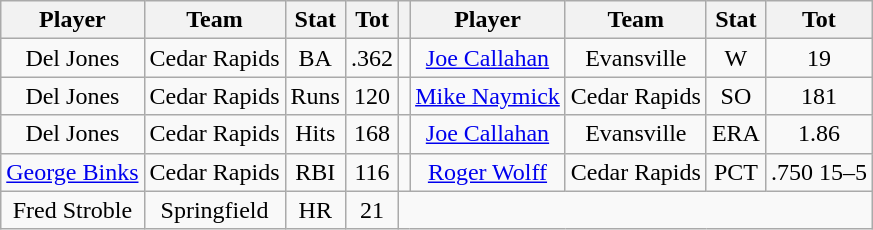<table class="wikitable" style="text-align:center">
<tr>
<th>Player</th>
<th>Team</th>
<th>Stat</th>
<th>Tot</th>
<th></th>
<th>Player</th>
<th>Team</th>
<th>Stat</th>
<th>Tot</th>
</tr>
<tr>
<td>Del Jones</td>
<td>Cedar Rapids</td>
<td>BA</td>
<td>.362</td>
<td></td>
<td><a href='#'>Joe Callahan</a></td>
<td>Evansville</td>
<td>W</td>
<td>19</td>
</tr>
<tr>
<td>Del Jones</td>
<td>Cedar Rapids</td>
<td>Runs</td>
<td>120</td>
<td></td>
<td><a href='#'>Mike Naymick</a></td>
<td>Cedar Rapids</td>
<td>SO</td>
<td>181</td>
</tr>
<tr>
<td>Del Jones</td>
<td>Cedar Rapids</td>
<td>Hits</td>
<td>168</td>
<td></td>
<td><a href='#'>Joe Callahan</a></td>
<td>Evansville</td>
<td>ERA</td>
<td>1.86</td>
</tr>
<tr>
<td><a href='#'>George Binks</a></td>
<td>Cedar Rapids</td>
<td>RBI</td>
<td>116</td>
<td></td>
<td><a href='#'>Roger Wolff</a></td>
<td>Cedar Rapids</td>
<td>PCT</td>
<td>.750 15–5</td>
</tr>
<tr>
<td>Fred Stroble</td>
<td>Springfield</td>
<td>HR</td>
<td>21</td>
</tr>
</table>
